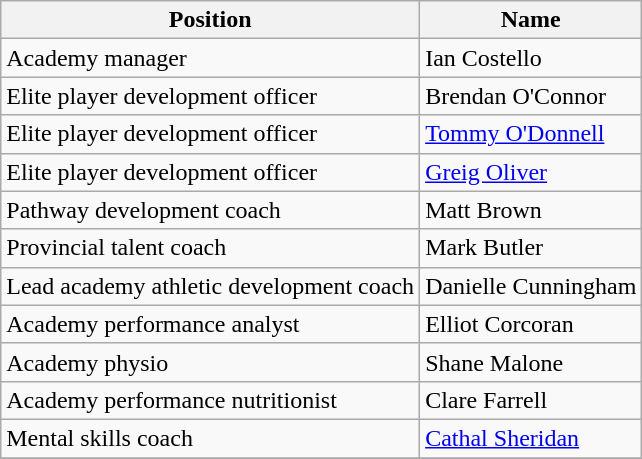<table class="wikitable">
<tr>
<th>Position</th>
<th>Name</th>
</tr>
<tr>
<td>Academy manager</td>
<td>Ian Costello</td>
</tr>
<tr>
<td>Elite player development officer</td>
<td>Brendan O'Connor</td>
</tr>
<tr>
<td>Elite player development officer</td>
<td><a href='#'>Tommy O'Donnell</a></td>
</tr>
<tr>
<td>Elite player development officer</td>
<td><a href='#'>Greig Oliver</a></td>
</tr>
<tr>
<td>Pathway development coach</td>
<td>Matt Brown</td>
</tr>
<tr>
<td>Provincial talent coach</td>
<td>Mark Butler</td>
</tr>
<tr>
<td>Lead academy athletic development coach</td>
<td>Danielle Cunningham</td>
</tr>
<tr>
<td>Academy performance analyst</td>
<td>Elliot Corcoran</td>
</tr>
<tr>
<td>Academy physio</td>
<td>Shane Malone</td>
</tr>
<tr>
<td>Academy performance nutritionist</td>
<td>Clare Farrell</td>
</tr>
<tr>
<td>Mental skills coach</td>
<td><a href='#'>Cathal Sheridan</a></td>
</tr>
<tr>
</tr>
</table>
